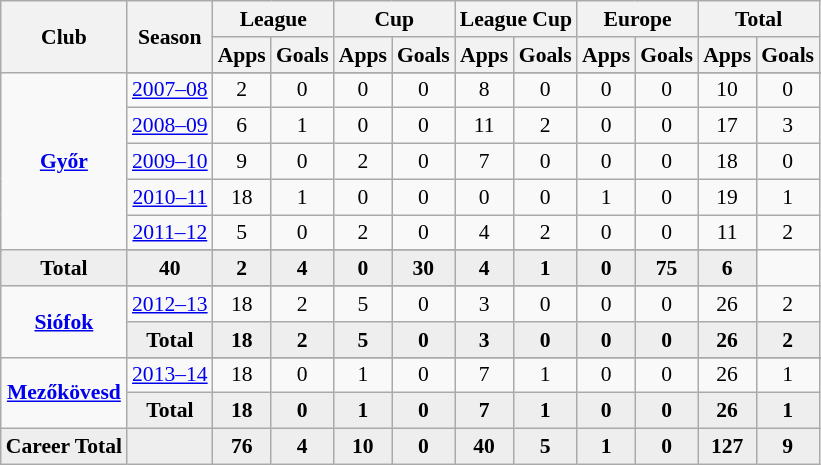<table class="wikitable" style="font-size:90%; text-align: center;">
<tr>
<th rowspan="2">Club</th>
<th rowspan="2">Season</th>
<th colspan="2">League</th>
<th colspan="2">Cup</th>
<th colspan="2">League Cup</th>
<th colspan="2">Europe</th>
<th colspan="2">Total</th>
</tr>
<tr>
<th>Apps</th>
<th>Goals</th>
<th>Apps</th>
<th>Goals</th>
<th>Apps</th>
<th>Goals</th>
<th>Apps</th>
<th>Goals</th>
<th>Apps</th>
<th>Goals</th>
</tr>
<tr ||-||-||-|->
<td rowspan="7" valign="center"><strong><a href='#'>Győr</a></strong></td>
</tr>
<tr>
<td><a href='#'>2007–08</a></td>
<td>2</td>
<td>0</td>
<td>0</td>
<td>0</td>
<td>8</td>
<td>0</td>
<td>0</td>
<td>0</td>
<td>10</td>
<td>0</td>
</tr>
<tr>
<td><a href='#'>2008–09</a></td>
<td>6</td>
<td>1</td>
<td>0</td>
<td>0</td>
<td>11</td>
<td>2</td>
<td>0</td>
<td>0</td>
<td>17</td>
<td>3</td>
</tr>
<tr>
<td><a href='#'>2009–10</a></td>
<td>9</td>
<td>0</td>
<td>2</td>
<td>0</td>
<td>7</td>
<td>0</td>
<td>0</td>
<td>0</td>
<td>18</td>
<td>0</td>
</tr>
<tr>
<td><a href='#'>2010–11</a></td>
<td>18</td>
<td>1</td>
<td>0</td>
<td>0</td>
<td>0</td>
<td>0</td>
<td>1</td>
<td>0</td>
<td>19</td>
<td>1</td>
</tr>
<tr>
<td><a href='#'>2011–12</a></td>
<td>5</td>
<td>0</td>
<td>2</td>
<td>0</td>
<td>4</td>
<td>2</td>
<td>0</td>
<td>0</td>
<td>11</td>
<td>2</td>
</tr>
<tr>
</tr>
<tr style="font-weight:bold; background-color:#eeeeee;">
<td>Total</td>
<td>40</td>
<td>2</td>
<td>4</td>
<td>0</td>
<td>30</td>
<td>4</td>
<td>1</td>
<td>0</td>
<td>75</td>
<td>6</td>
</tr>
<tr>
<td rowspan="3" valign="center"><strong><a href='#'>Siófok</a></strong></td>
</tr>
<tr>
<td><a href='#'>2012–13</a></td>
<td>18</td>
<td>2</td>
<td>5</td>
<td>0</td>
<td>3</td>
<td>0</td>
<td>0</td>
<td>0</td>
<td>26</td>
<td>2</td>
</tr>
<tr style="font-weight:bold; background-color:#eeeeee;">
<td>Total</td>
<td>18</td>
<td>2</td>
<td>5</td>
<td>0</td>
<td>3</td>
<td>0</td>
<td>0</td>
<td>0</td>
<td>26</td>
<td>2</td>
</tr>
<tr>
<td rowspan="3" valign="center"><strong><a href='#'>Mezőkövesd</a></strong></td>
</tr>
<tr>
<td><a href='#'>2013–14</a></td>
<td>18</td>
<td>0</td>
<td>1</td>
<td>0</td>
<td>7</td>
<td>1</td>
<td>0</td>
<td>0</td>
<td>26</td>
<td>1</td>
</tr>
<tr style="font-weight:bold; background-color:#eeeeee;">
<td>Total</td>
<td>18</td>
<td>0</td>
<td>1</td>
<td>0</td>
<td>7</td>
<td>1</td>
<td>0</td>
<td>0</td>
<td>26</td>
<td>1</td>
</tr>
<tr style="font-weight:bold; background-color:#eeeeee;">
<td rowspan="2" valign="top"><strong>Career Total</strong></td>
<td></td>
<td><strong>76</strong></td>
<td><strong>4</strong></td>
<td><strong>10</strong></td>
<td><strong>0</strong></td>
<td><strong>40</strong></td>
<td><strong>5</strong></td>
<td><strong>1</strong></td>
<td><strong>0</strong></td>
<td><strong>127</strong></td>
<td><strong>9</strong></td>
</tr>
</table>
